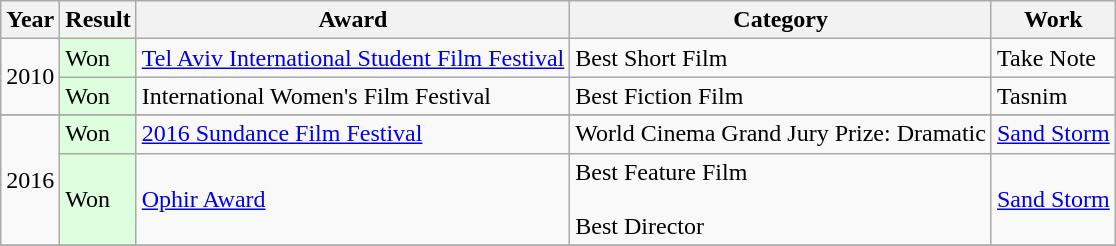<table class="wikitable">
<tr>
<th>Year</th>
<th>Result</th>
<th>Award</th>
<th>Category</th>
<th>Work</th>
</tr>
<tr>
<td rowspan="2">2010</td>
<td style="background: #ddffdd">Won</td>
<td><a href='#'>Tel Aviv International Student Film Festival</a></td>
<td>Best Short Film</td>
<td>Take Note</td>
</tr>
<tr>
<td style="background: #ddffdd">Won</td>
<td>International Women's Film Festival</td>
<td>Best Fiction Film</td>
<td>Tasnim</td>
</tr>
<tr>
</tr>
<tr>
<td rowspan="2">2016</td>
<td style="background: #ddffdd">Won</td>
<td><a href='#'>2016 Sundance Film Festival</a></td>
<td>World Cinema Grand Jury Prize: Dramatic</td>
<td><a href='#'>Sand Storm</a></td>
</tr>
<tr>
<td style="background: #ddffdd">Won</td>
<td><a href='#'>Ophir Award</a></td>
<td>Best Feature Film<br><br>Best Director</td>
<td><a href='#'>Sand Storm</a></td>
</tr>
<tr>
</tr>
</table>
